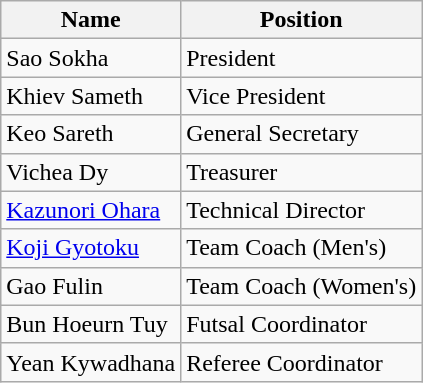<table class="wikitable">
<tr>
<th>Name</th>
<th>Position</th>
</tr>
<tr>
<td> Sao Sokha</td>
<td>President</td>
</tr>
<tr>
<td> Khiev Sameth</td>
<td>Vice President</td>
</tr>
<tr>
<td> Keo Sareth</td>
<td>General Secretary</td>
</tr>
<tr>
<td> Vichea Dy</td>
<td>Treasurer</td>
</tr>
<tr>
<td> <a href='#'>Kazunori Ohara</a></td>
<td>Technical Director</td>
</tr>
<tr>
<td> <a href='#'>Koji Gyotoku</a></td>
<td>Team Coach (Men's)</td>
</tr>
<tr>
<td> Gao Fulin</td>
<td>Team Coach (Women's)</td>
</tr>
<tr>
<td> Bun Hoeurn Tuy</td>
<td>Futsal Coordinator</td>
</tr>
<tr>
<td> Yean Kywadhana</td>
<td>Referee Coordinator</td>
</tr>
</table>
